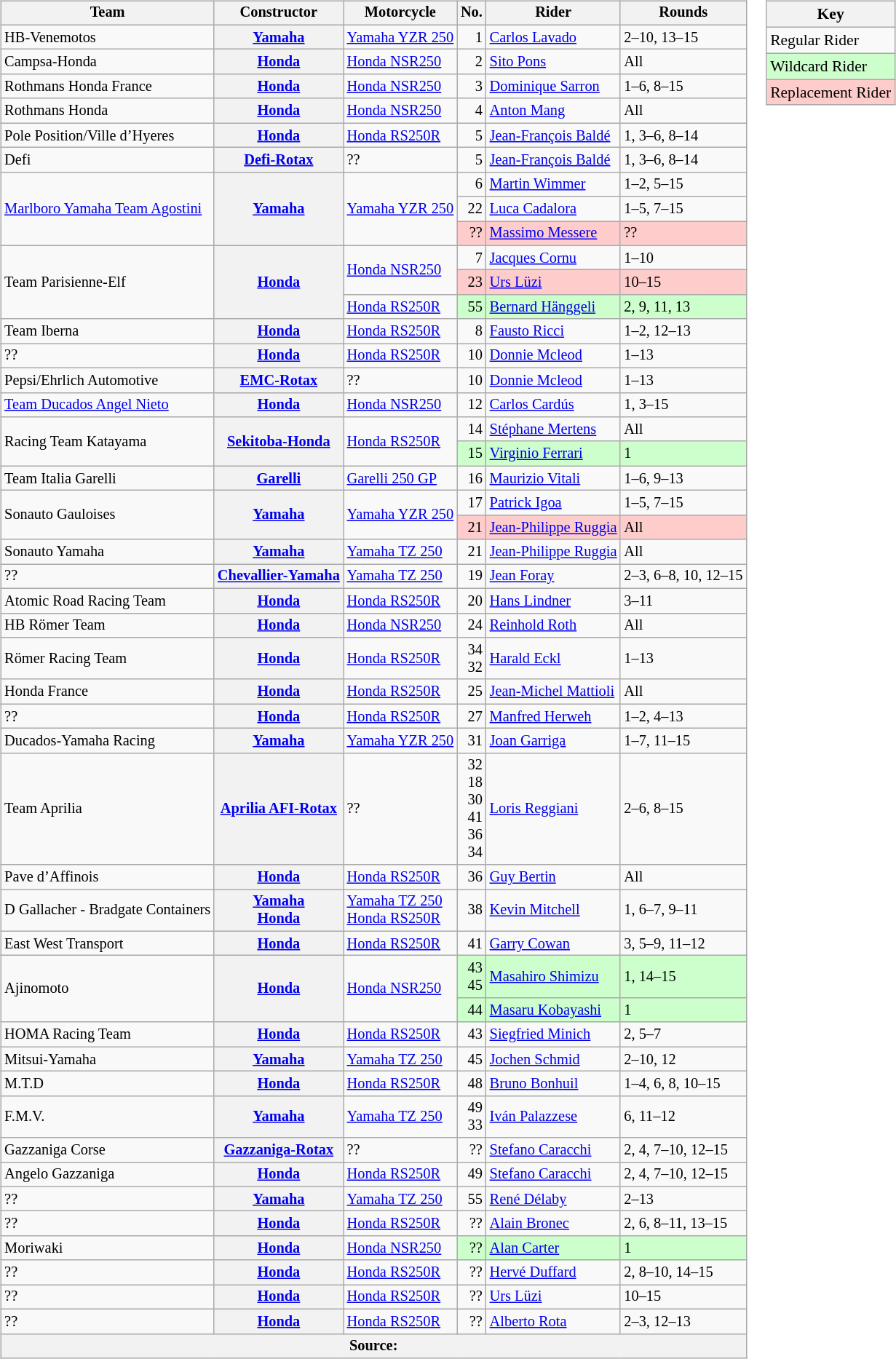<table>
<tr>
<td><br><table class="wikitable" style="font-size: 85%;">
<tr>
<th>Team</th>
<th>Constructor</th>
<th>Motorcycle</th>
<th>No.</th>
<th>Rider</th>
<th>Rounds</th>
</tr>
<tr>
<td>HB-Venemotos</td>
<th><a href='#'>Yamaha</a></th>
<td><a href='#'>Yamaha YZR 250</a></td>
<td align="right">1</td>
<td> <a href='#'>Carlos Lavado</a></td>
<td>2–10, 13–15</td>
</tr>
<tr>
<td>Campsa-Honda</td>
<th><a href='#'>Honda</a></th>
<td><a href='#'>Honda NSR250</a></td>
<td align="right">2</td>
<td> <a href='#'>Sito Pons</a></td>
<td>All</td>
</tr>
<tr>
<td>Rothmans Honda France</td>
<th><a href='#'>Honda</a></th>
<td><a href='#'>Honda NSR250</a></td>
<td align="right">3</td>
<td> <a href='#'>Dominique Sarron</a></td>
<td>1–6, 8–15</td>
</tr>
<tr>
<td>Rothmans Honda</td>
<th><a href='#'>Honda</a></th>
<td><a href='#'>Honda NSR250</a></td>
<td align="right">4</td>
<td> <a href='#'>Anton Mang</a></td>
<td>All</td>
</tr>
<tr>
<td>Pole Position/Ville d’Hyeres</td>
<th><a href='#'>Honda</a></th>
<td><a href='#'>Honda RS250R</a></td>
<td align="right">5</td>
<td> <a href='#'>Jean-François Baldé</a></td>
<td>1, 3–6, 8–14</td>
</tr>
<tr>
<td>Defi</td>
<th><a href='#'>Defi-Rotax</a></th>
<td>??</td>
<td align="right">5</td>
<td> <a href='#'>Jean-François Baldé</a></td>
<td>1, 3–6, 8–14</td>
</tr>
<tr>
<td rowspan=3><a href='#'>Marlboro Yamaha Team Agostini</a></td>
<th rowspan=3><a href='#'>Yamaha</a></th>
<td rowspan=3><a href='#'>Yamaha YZR 250</a></td>
<td align="right">6</td>
<td> <a href='#'>Martin Wimmer</a></td>
<td>1–2, 5–15</td>
</tr>
<tr>
<td align="right">22</td>
<td> <a href='#'>Luca Cadalora</a></td>
<td>1–5, 7–15</td>
</tr>
<tr style="background-color:#ffcccc">
<td align="right">??</td>
<td> <a href='#'>Massimo Messere</a></td>
<td>??</td>
</tr>
<tr>
<td rowspan=3>Team Parisienne-Elf</td>
<th rowspan=3><a href='#'>Honda</a></th>
<td rowspan=2><a href='#'>Honda NSR250</a></td>
<td align="right">7</td>
<td> <a href='#'>Jacques Cornu</a></td>
<td>1–10</td>
</tr>
<tr style="background-color:#ffcccc">
<td align="right">23</td>
<td> <a href='#'>Urs Lüzi</a></td>
<td>10–15</td>
</tr>
<tr>
<td><a href='#'>Honda RS250R</a></td>
<td align="right" style="background-color:#ccffcc">55</td>
<td style="background-color:#ccffcc"> <a href='#'>Bernard Hänggeli</a></td>
<td style="background-color:#ccffcc">2, 9, 11, 13</td>
</tr>
<tr>
<td>Team Iberna</td>
<th><a href='#'>Honda</a></th>
<td><a href='#'>Honda RS250R</a></td>
<td align="right">8</td>
<td> <a href='#'>Fausto Ricci</a></td>
<td>1–2, 12–13</td>
</tr>
<tr>
<td>??</td>
<th><a href='#'>Honda</a></th>
<td><a href='#'>Honda RS250R</a></td>
<td align="right">10</td>
<td> <a href='#'>Donnie Mcleod</a></td>
<td>1–13</td>
</tr>
<tr>
<td>Pepsi/Ehrlich Automotive</td>
<th><a href='#'>EMC-Rotax</a></th>
<td>??</td>
<td align="right">10</td>
<td> <a href='#'>Donnie Mcleod</a></td>
<td>1–13</td>
</tr>
<tr>
<td><a href='#'>Team Ducados Angel Nieto</a></td>
<th><a href='#'>Honda</a></th>
<td><a href='#'>Honda NSR250</a></td>
<td align="right">12</td>
<td> <a href='#'>Carlos Cardús</a></td>
<td>1, 3–15</td>
</tr>
<tr>
<td rowspan=2>Racing Team Katayama</td>
<th rowspan=2><a href='#'>Sekitoba-Honda</a></th>
<td rowspan=2><a href='#'>Honda RS250R</a></td>
<td align="right">14</td>
<td> <a href='#'>Stéphane Mertens</a></td>
<td>All</td>
</tr>
<tr style="background-color:#ccffcc">
<td align="right">15</td>
<td> <a href='#'>Virginio Ferrari</a></td>
<td>1</td>
</tr>
<tr>
<td>Team Italia Garelli</td>
<th><a href='#'>Garelli</a></th>
<td><a href='#'>Garelli 250 GP</a></td>
<td align="right">16</td>
<td> <a href='#'>Maurizio Vitali</a></td>
<td>1–6, 9–13</td>
</tr>
<tr>
<td rowspan=2>Sonauto Gauloises</td>
<th rowspan=2><a href='#'>Yamaha</a></th>
<td rowspan=2><a href='#'>Yamaha YZR 250</a></td>
<td align="right">17</td>
<td> <a href='#'>Patrick Igoa</a></td>
<td>1–5, 7–15</td>
</tr>
<tr style="background-color:#ffcccc">
<td align="right">21</td>
<td> <a href='#'>Jean-Philippe Ruggia</a></td>
<td>All</td>
</tr>
<tr>
<td>Sonauto Yamaha</td>
<th><a href='#'>Yamaha</a></th>
<td><a href='#'>Yamaha TZ 250</a></td>
<td align="right">21</td>
<td> <a href='#'>Jean-Philippe Ruggia</a></td>
<td>All</td>
</tr>
<tr>
<td>??</td>
<th><a href='#'>Chevallier-Yamaha</a></th>
<td><a href='#'>Yamaha TZ 250</a></td>
<td align="right">19</td>
<td> <a href='#'>Jean Foray</a></td>
<td>2–3, 6–8, 10, 12–15</td>
</tr>
<tr>
<td>Atomic Road Racing Team</td>
<th><a href='#'>Honda</a></th>
<td><a href='#'>Honda RS250R</a></td>
<td align="right">20</td>
<td> <a href='#'>Hans Lindner</a></td>
<td>3–11</td>
</tr>
<tr>
<td>HB Römer Team</td>
<th><a href='#'>Honda</a></th>
<td><a href='#'>Honda NSR250</a></td>
<td align="right">24</td>
<td> <a href='#'>Reinhold Roth</a></td>
<td>All</td>
</tr>
<tr>
<td>Römer Racing Team</td>
<th><a href='#'>Honda</a></th>
<td><a href='#'>Honda RS250R</a></td>
<td align="right">34<br>32</td>
<td> <a href='#'>Harald Eckl</a></td>
<td>1–13</td>
</tr>
<tr>
<td>Honda France</td>
<th><a href='#'>Honda</a></th>
<td><a href='#'>Honda RS250R</a></td>
<td align="right">25</td>
<td> <a href='#'>Jean-Michel Mattioli</a></td>
<td>All</td>
</tr>
<tr>
<td>??</td>
<th><a href='#'>Honda</a></th>
<td><a href='#'>Honda RS250R</a></td>
<td align="right">27</td>
<td> <a href='#'>Manfred Herweh</a></td>
<td>1–2, 4–13</td>
</tr>
<tr>
<td>Ducados-Yamaha Racing</td>
<th><a href='#'>Yamaha</a></th>
<td><a href='#'>Yamaha YZR 250</a></td>
<td align="right">31</td>
<td> <a href='#'>Joan Garriga</a></td>
<td>1–7, 11–15</td>
</tr>
<tr>
<td>Team Aprilia</td>
<th><a href='#'>Aprilia AFI-Rotax</a></th>
<td>??</td>
<td align="right">32<br>18<br>30<br>41<br>36<br>34</td>
<td> <a href='#'>Loris Reggiani</a></td>
<td>2–6, 8–15</td>
</tr>
<tr>
<td>Pave d’Affinois</td>
<th><a href='#'>Honda</a></th>
<td><a href='#'>Honda RS250R</a></td>
<td align="right">36</td>
<td> <a href='#'>Guy Bertin</a></td>
<td>All</td>
</tr>
<tr>
<td>D Gallacher - Bradgate Containers</td>
<th><a href='#'>Yamaha</a><br><a href='#'>Honda</a></th>
<td><a href='#'>Yamaha TZ 250</a><br><a href='#'>Honda RS250R</a></td>
<td align="right">38</td>
<td> <a href='#'>Kevin Mitchell</a></td>
<td>1, 6–7, 9–11</td>
</tr>
<tr>
<td>East West Transport</td>
<th><a href='#'>Honda</a></th>
<td><a href='#'>Honda RS250R</a></td>
<td align="right">41</td>
<td> <a href='#'>Garry Cowan</a></td>
<td>3, 5–9, 11–12</td>
</tr>
<tr>
<td rowspan=2>Ajinomoto</td>
<th rowspan=2><a href='#'>Honda</a></th>
<td rowspan=2><a href='#'>Honda NSR250</a></td>
<td align="right"  style="background-color:#ccffcc">43<br>45</td>
<td style="background-color:#ccffcc"> <a href='#'>Masahiro Shimizu</a></td>
<td style="background-color:#ccffcc">1, 14–15</td>
</tr>
<tr style="background-color:#ccffcc">
<td align="right">44</td>
<td> <a href='#'>Masaru Kobayashi</a></td>
<td>1</td>
</tr>
<tr>
<td>HOMA Racing Team</td>
<th><a href='#'>Honda</a></th>
<td><a href='#'>Honda RS250R</a></td>
<td align="right">43</td>
<td> <a href='#'>Siegfried Minich</a></td>
<td>2, 5–7</td>
</tr>
<tr>
<td>Mitsui-Yamaha</td>
<th><a href='#'>Yamaha</a></th>
<td><a href='#'>Yamaha TZ 250</a></td>
<td align="right">45</td>
<td> <a href='#'>Jochen Schmid</a></td>
<td>2–10, 12</td>
</tr>
<tr>
<td>M.T.D</td>
<th><a href='#'>Honda</a></th>
<td><a href='#'>Honda RS250R</a></td>
<td align="right">48</td>
<td> <a href='#'>Bruno Bonhuil</a></td>
<td>1–4, 6, 8, 10–15</td>
</tr>
<tr>
<td>F.M.V.</td>
<th><a href='#'>Yamaha</a></th>
<td><a href='#'>Yamaha TZ 250</a></td>
<td align="right">49<br>33</td>
<td> <a href='#'>Iván Palazzese</a></td>
<td>6, 11–12</td>
</tr>
<tr>
<td>Gazzaniga Corse</td>
<th><a href='#'>Gazzaniga-Rotax</a></th>
<td>??</td>
<td align="right">??</td>
<td> <a href='#'>Stefano Caracchi</a></td>
<td>2, 4, 7–10, 12–15</td>
</tr>
<tr>
<td>Angelo Gazzaniga</td>
<th><a href='#'>Honda</a></th>
<td><a href='#'>Honda RS250R</a></td>
<td align="right">49</td>
<td> <a href='#'>Stefano Caracchi</a></td>
<td>2, 4, 7–10, 12–15</td>
</tr>
<tr>
<td>??</td>
<th><a href='#'>Yamaha</a></th>
<td><a href='#'>Yamaha TZ 250</a></td>
<td align="right">55</td>
<td> <a href='#'>René Délaby</a></td>
<td>2–13</td>
</tr>
<tr>
<td>??</td>
<th><a href='#'>Honda</a></th>
<td><a href='#'>Honda RS250R</a></td>
<td align="right">??</td>
<td> <a href='#'>Alain Bronec</a></td>
<td>2, 6, 8–11, 13–15</td>
</tr>
<tr>
<td>Moriwaki</td>
<th><a href='#'>Honda</a></th>
<td><a href='#'>Honda NSR250</a></td>
<td align="right" style="background-color:#ccffcc">??</td>
<td style="background-color:#ccffcc"> <a href='#'>Alan Carter</a></td>
<td style="background-color:#ccffcc">1</td>
</tr>
<tr>
<td>??</td>
<th><a href='#'>Honda</a></th>
<td><a href='#'>Honda RS250R</a></td>
<td align="right">??</td>
<td> <a href='#'>Hervé Duffard</a></td>
<td>2, 8–10, 14–15</td>
</tr>
<tr>
<td>??</td>
<th><a href='#'>Honda</a></th>
<td><a href='#'>Honda RS250R</a></td>
<td align="right">??</td>
<td> <a href='#'>Urs Lüzi</a></td>
<td>10–15</td>
</tr>
<tr>
<td>??</td>
<th><a href='#'>Honda</a></th>
<td><a href='#'>Honda RS250R</a></td>
<td align="right">??</td>
<td> <a href='#'>Alberto Rota</a></td>
<td>2–3, 12–13</td>
</tr>
<tr>
<th colspan=6>Source: </th>
</tr>
</table>
</td>
<td valign="top"><br><table class="wikitable" style="font-size: 90%;">
<tr>
<th colspan=2>Key</th>
</tr>
<tr>
<td>Regular Rider</td>
</tr>
<tr style="background-color:#ccffcc">
<td>Wildcard Rider</td>
</tr>
<tr style="background-color:#ffcccc">
<td>Replacement Rider</td>
</tr>
</table>
</td>
</tr>
</table>
